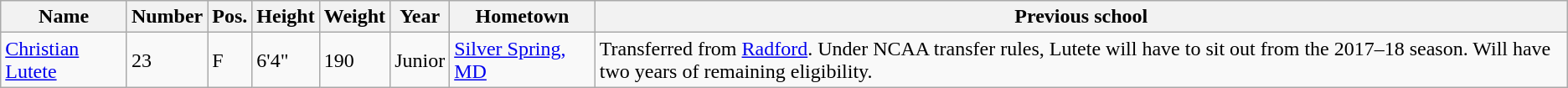<table class="wikitable sortable" border="1">
<tr>
<th>Name</th>
<th>Number</th>
<th>Pos.</th>
<th>Height</th>
<th>Weight</th>
<th>Year</th>
<th>Hometown</th>
<th class="unsortable">Previous school</th>
</tr>
<tr>
<td><a href='#'>Christian Lutete</a></td>
<td>23</td>
<td>F</td>
<td>6'4"</td>
<td>190</td>
<td>Junior</td>
<td><a href='#'>Silver Spring, MD</a></td>
<td>Transferred from <a href='#'>Radford</a>. Under NCAA transfer rules, Lutete will have to sit out from the 2017–18 season. Will have two years of remaining eligibility.</td>
</tr>
</table>
